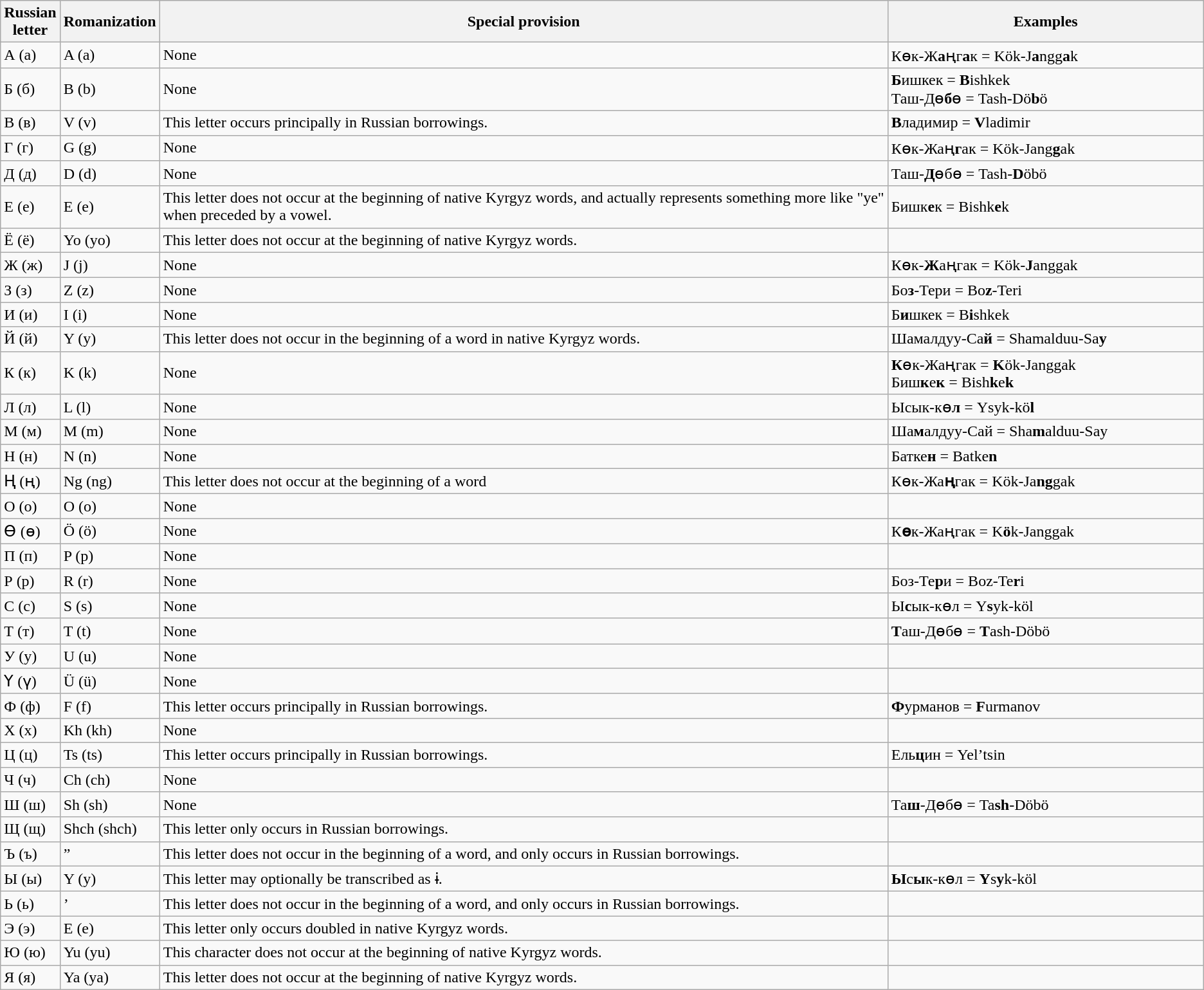<table class="wikitable">
<tr style="background: #efefef;">
<th>Russian<br>letter</th>
<th>Romanization</th>
<th>Special provision</th>
<th style="width:20em">Examples</th>
</tr>
<tr>
<td>А (а)</td>
<td>A (a)</td>
<td>None</td>
<td>Көк-Ж<strong>а</strong>ңг<strong>а</strong>к = Kök-J<strong>a</strong>ngg<strong>a</strong>k</td>
</tr>
<tr>
<td>Б (б)</td>
<td>B (b)</td>
<td>None</td>
<td><strong>Б</strong>ишкек = <strong>B</strong>ishkek<br>Таш-Дө<strong>б</strong>ө = Tash-Dö<strong>b</strong>ö</td>
</tr>
<tr>
<td>В (в)</td>
<td>V (v)</td>
<td>This letter occurs principally in Russian borrowings.</td>
<td><strong>В</strong>ладимир = <strong>V</strong>ladimir</td>
</tr>
<tr>
<td>Г (г)</td>
<td>G (g)</td>
<td>None</td>
<td>Көк-Жаң<strong>г</strong>ак = Kök-Jang<strong>g</strong>ak</td>
</tr>
<tr>
<td>Д (д)</td>
<td>D (d)</td>
<td>None</td>
<td>Таш-<strong>Д</strong>өбө = Tash-<strong>D</strong>öbö</td>
</tr>
<tr>
<td>Е (е)</td>
<td>E (e)</td>
<td>This letter does not occur at the beginning of native Kyrgyz words, and actually represents something more like "ye" when preceded by a vowel.</td>
<td>Бишк<strong>е</strong>к = Bishk<strong>e</strong>k</td>
</tr>
<tr>
<td>Ё (ё)</td>
<td>Yo (yo)</td>
<td>This letter does not occur at the beginning of native Kyrgyz words.</td>
<td></td>
</tr>
<tr>
<td>Ж (ж)</td>
<td>J (j)</td>
<td>None</td>
<td>Көк-<strong>Ж</strong>аңгак = Kök-<strong>J</strong>anggak</td>
</tr>
<tr>
<td>З (з)</td>
<td>Z (z)</td>
<td>None</td>
<td>Бо<strong>з</strong>-Тери = Bo<strong>z</strong>-Teri</td>
</tr>
<tr>
<td>И (и)</td>
<td>I (i)</td>
<td>None</td>
<td>Б<strong>и</strong>шкек = B<strong>i</strong>shkek</td>
</tr>
<tr>
<td>Й (й)</td>
<td>Y (y)</td>
<td>This letter does not occur in the beginning of a word in native Kyrgyz words.</td>
<td>Шамалдуу-Са<strong>й</strong> = Shamalduu-Sa<strong>y</strong></td>
</tr>
<tr>
<td>К (к)</td>
<td>K (k)</td>
<td>None</td>
<td><strong>К</strong>өк-Жаңгак = <strong>K</strong>ök-Janggak<br>Биш<strong>к</strong>е<strong>к</strong> = Bish<strong>k</strong>e<strong>k</strong></td>
</tr>
<tr>
<td>Л (л)</td>
<td>L (l)</td>
<td>None</td>
<td>Ысык-кө<strong>л</strong> = Ysyk-kö<strong>l</strong></td>
</tr>
<tr>
<td>М (м)</td>
<td>M (m)</td>
<td>None</td>
<td>Ша<strong>м</strong>алдуу-Сай = Sha<strong>m</strong>alduu-Say</td>
</tr>
<tr>
<td>Н (н)</td>
<td>N (n)</td>
<td>None</td>
<td>Батке<strong>н</strong> = Batke<strong>n</strong></td>
</tr>
<tr>
<td>Ң (ң)</td>
<td>Ng (ng)</td>
<td>This letter does not occur at the beginning of a word</td>
<td>Көк-Жа<strong>ң</strong>гак = Kök-Ja<strong>ng</strong>gak</td>
</tr>
<tr>
<td>О (о)</td>
<td>O (o)</td>
<td>None</td>
<td></td>
</tr>
<tr>
<td>Ө (ө)</td>
<td>Ö (ö)</td>
<td>None</td>
<td>К<strong>ө</strong>к-Жаңгак = K<strong>ö</strong>k-Janggak</td>
</tr>
<tr>
<td>П (п)</td>
<td>P (p)</td>
<td>None</td>
<td></td>
</tr>
<tr>
<td>Р (р)</td>
<td>R (r)</td>
<td>None</td>
<td>Боз-Те<strong>р</strong>и = Boz-Te<strong>r</strong>i</td>
</tr>
<tr>
<td>С (с)</td>
<td>S (s)</td>
<td>None</td>
<td>Ы<strong>с</strong>ык-көл = Y<strong>s</strong>yk-köl</td>
</tr>
<tr>
<td>Т (т)</td>
<td>T (t)</td>
<td>None</td>
<td><strong>Т</strong>аш-Дөбө = <strong>T</strong>ash-Döbö</td>
</tr>
<tr>
<td>У (у)</td>
<td>U (u)</td>
<td>None</td>
<td></td>
</tr>
<tr>
<td>Ү (ү)</td>
<td>Ü (ü)</td>
<td>None</td>
<td></td>
</tr>
<tr>
<td>Ф (ф)</td>
<td>F (f)</td>
<td>This letter occurs principally in Russian borrowings.</td>
<td><strong>Ф</strong>урманов = <strong>F</strong>urmanov</td>
</tr>
<tr>
<td>Х (х)</td>
<td>Kh (kh)</td>
<td>None</td>
<td></td>
</tr>
<tr>
<td>Ц (ц)</td>
<td>Ts (ts)</td>
<td>This letter occurs principally in Russian borrowings.</td>
<td>Ель<strong>ц</strong>ин = Yel’tsin</td>
</tr>
<tr>
<td>Ч (ч)</td>
<td>Ch (ch)</td>
<td>None</td>
<td></td>
</tr>
<tr>
<td>Ш (ш)</td>
<td>Sh (sh)</td>
<td>None</td>
<td>Та<strong>ш</strong>-Дөбө = Ta<strong>sh</strong>-Döbö</td>
</tr>
<tr>
<td>Щ (щ)</td>
<td>Shch (shch)</td>
<td>This letter only occurs in Russian borrowings.</td>
<td></td>
</tr>
<tr>
<td>Ъ (ъ)</td>
<td>”</td>
<td>This letter does not occur in the beginning of a word, and only occurs in Russian borrowings.</td>
<td></td>
</tr>
<tr>
<td>Ы (ы)</td>
<td>Y (y)</td>
<td>This letter may optionally be transcribed as ɨ.</td>
<td><strong>Ы</strong>с<strong>ы</strong>к-көл = <strong>Y</strong>s<strong>y</strong>k-köl</td>
</tr>
<tr>
<td>Ь (ь)</td>
<td>’</td>
<td>This letter does not occur in the beginning of a word, and only occurs in Russian borrowings.</td>
<td></td>
</tr>
<tr>
<td>Э (э)</td>
<td>E (e)</td>
<td>This letter only occurs doubled in native Kyrgyz words.</td>
<td></td>
</tr>
<tr>
<td>Ю (ю)</td>
<td>Yu (yu)</td>
<td>This character does not occur at the beginning of native Kyrgyz words.</td>
<td></td>
</tr>
<tr>
<td>Я (я)</td>
<td>Ya (ya)</td>
<td>This letter does not occur at the beginning of native Kyrgyz words.</td>
<td></td>
</tr>
</table>
